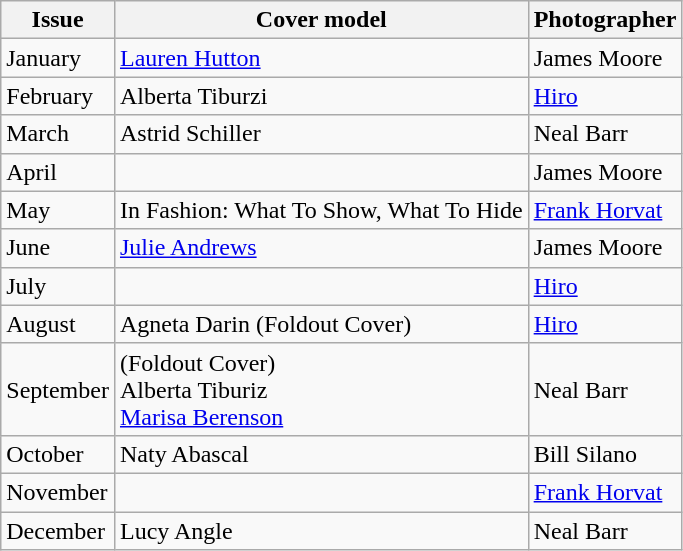<table class="sortable wikitable">
<tr>
<th>Issue</th>
<th>Cover model</th>
<th>Photographer</th>
</tr>
<tr>
<td>January</td>
<td><a href='#'>Lauren Hutton</a></td>
<td>James Moore</td>
</tr>
<tr>
<td>February</td>
<td>Alberta Tiburzi</td>
<td><a href='#'>Hiro</a></td>
</tr>
<tr>
<td>March</td>
<td>Astrid Schiller</td>
<td>Neal Barr</td>
</tr>
<tr>
<td>April</td>
<td></td>
<td>James Moore</td>
</tr>
<tr>
<td>May</td>
<td>In Fashion: What To Show, What To Hide</td>
<td><a href='#'>Frank Horvat</a></td>
</tr>
<tr>
<td>June</td>
<td><a href='#'>Julie Andrews</a></td>
<td>James Moore</td>
</tr>
<tr>
<td>July</td>
<td></td>
<td><a href='#'>Hiro</a></td>
</tr>
<tr>
<td>August</td>
<td>Agneta Darin (Foldout Cover)</td>
<td><a href='#'>Hiro</a></td>
</tr>
<tr>
<td>September</td>
<td>(Foldout Cover) <br> Alberta Tiburiz <br> <a href='#'>Marisa Berenson</a></td>
<td>Neal Barr</td>
</tr>
<tr>
<td>October</td>
<td>Naty Abascal</td>
<td>Bill Silano</td>
</tr>
<tr>
<td>November</td>
<td></td>
<td><a href='#'>Frank Horvat</a></td>
</tr>
<tr>
<td>December</td>
<td>Lucy Angle</td>
<td>Neal Barr</td>
</tr>
</table>
